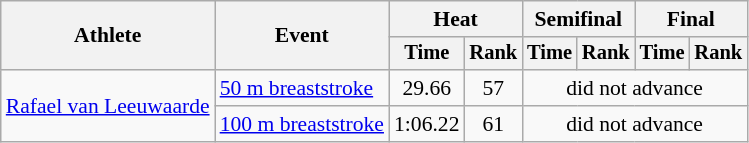<table class=wikitable style="font-size:90%">
<tr>
<th rowspan="2">Athlete</th>
<th rowspan="2">Event</th>
<th colspan="2">Heat</th>
<th colspan="2">Semifinal</th>
<th colspan="2">Final</th>
</tr>
<tr style="font-size:95%">
<th>Time</th>
<th>Rank</th>
<th>Time</th>
<th>Rank</th>
<th>Time</th>
<th>Rank</th>
</tr>
<tr align=center>
<td align=left rowspan=2><a href='#'>Rafael van Leeuwaarde</a></td>
<td align=left><a href='#'>50 m breaststroke</a></td>
<td>29.66</td>
<td>57</td>
<td colspan=4>did not advance</td>
</tr>
<tr align=center>
<td align=left><a href='#'>100 m breaststroke</a></td>
<td>1:06.22</td>
<td>61</td>
<td colspan=4>did not advance</td>
</tr>
</table>
